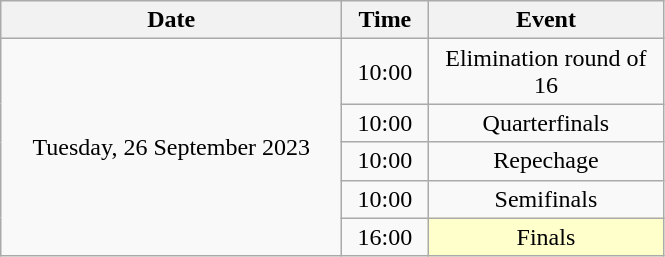<table class = "wikitable" style="text-align:center;">
<tr>
<th width=220>Date</th>
<th width=50>Time</th>
<th width=150>Event</th>
</tr>
<tr>
<td rowspan=5>Tuesday, 26 September 2023</td>
<td>10:00</td>
<td>Elimination round of 16</td>
</tr>
<tr>
<td>10:00</td>
<td>Quarterfinals</td>
</tr>
<tr>
<td>10:00</td>
<td>Repechage</td>
</tr>
<tr>
<td>10:00</td>
<td>Semifinals</td>
</tr>
<tr>
<td>16:00</td>
<td bgcolor=ffffcc>Finals</td>
</tr>
</table>
